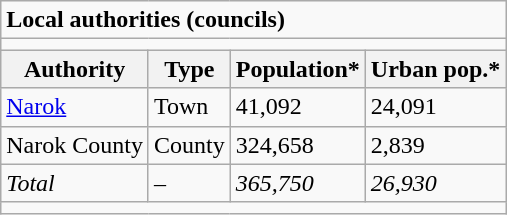<table class="wikitable">
<tr>
<td colspan="4"><strong>Local authorities (councils)</strong></td>
</tr>
<tr>
<td colspan="4"></td>
</tr>
<tr>
<th>Authority</th>
<th>Type</th>
<th>Population*</th>
<th>Urban pop.*</th>
</tr>
<tr>
<td><a href='#'>Narok</a></td>
<td>Town</td>
<td>41,092</td>
<td>24,091</td>
</tr>
<tr>
<td>Narok County</td>
<td>County</td>
<td>324,658</td>
<td>2,839</td>
</tr>
<tr>
<td><em>Total</em></td>
<td>–</td>
<td><em>365,750</em></td>
<td><em>26,930</em></td>
</tr>
<tr>
<td colspan="4"></td>
</tr>
</table>
